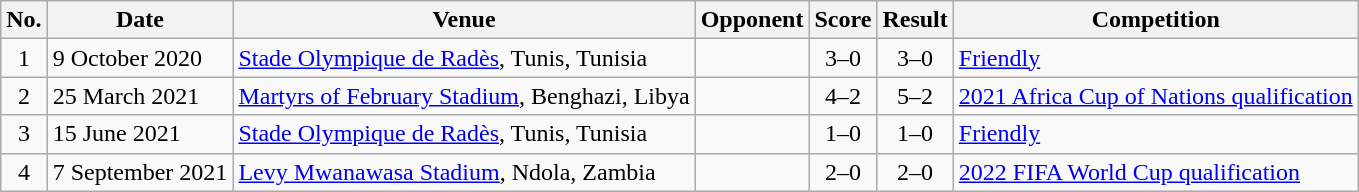<table class="wikitable sortable">
<tr>
<th scope="col">No.</th>
<th scope="col">Date</th>
<th scope="col">Venue</th>
<th scope="col">Opponent</th>
<th scope="col">Score</th>
<th scope="col">Result</th>
<th scope="col">Competition</th>
</tr>
<tr>
<td align="center">1</td>
<td>9 October 2020</td>
<td><a href='#'>Stade Olympique de Radès</a>, Tunis, Tunisia</td>
<td></td>
<td align="center">3–0</td>
<td align="center">3–0</td>
<td><a href='#'>Friendly</a></td>
</tr>
<tr>
<td align="center">2</td>
<td>25 March 2021</td>
<td><a href='#'>Martyrs of February Stadium</a>, Benghazi, Libya</td>
<td></td>
<td align="center">4–2</td>
<td align="center">5–2</td>
<td><a href='#'>2021 Africa Cup of Nations qualification</a></td>
</tr>
<tr>
<td align="center">3</td>
<td>15 June 2021</td>
<td><a href='#'>Stade Olympique de Radès</a>, Tunis, Tunisia</td>
<td></td>
<td align="center">1–0</td>
<td align="center">1–0</td>
<td><a href='#'>Friendly</a></td>
</tr>
<tr>
<td align="center">4</td>
<td>7 September 2021</td>
<td><a href='#'>Levy Mwanawasa Stadium</a>, Ndola, Zambia</td>
<td></td>
<td align="center">2–0</td>
<td align="center">2–0</td>
<td><a href='#'>2022 FIFA World Cup qualification</a></td>
</tr>
</table>
